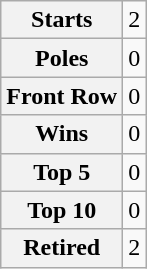<table class="wikitable" style="text-align:center">
<tr>
<th>Starts</th>
<td>2</td>
</tr>
<tr>
<th>Poles</th>
<td>0</td>
</tr>
<tr>
<th>Front Row</th>
<td>0</td>
</tr>
<tr>
<th>Wins</th>
<td>0</td>
</tr>
<tr>
<th>Top 5</th>
<td>0</td>
</tr>
<tr>
<th>Top 10</th>
<td>0</td>
</tr>
<tr>
<th>Retired</th>
<td>2</td>
</tr>
</table>
